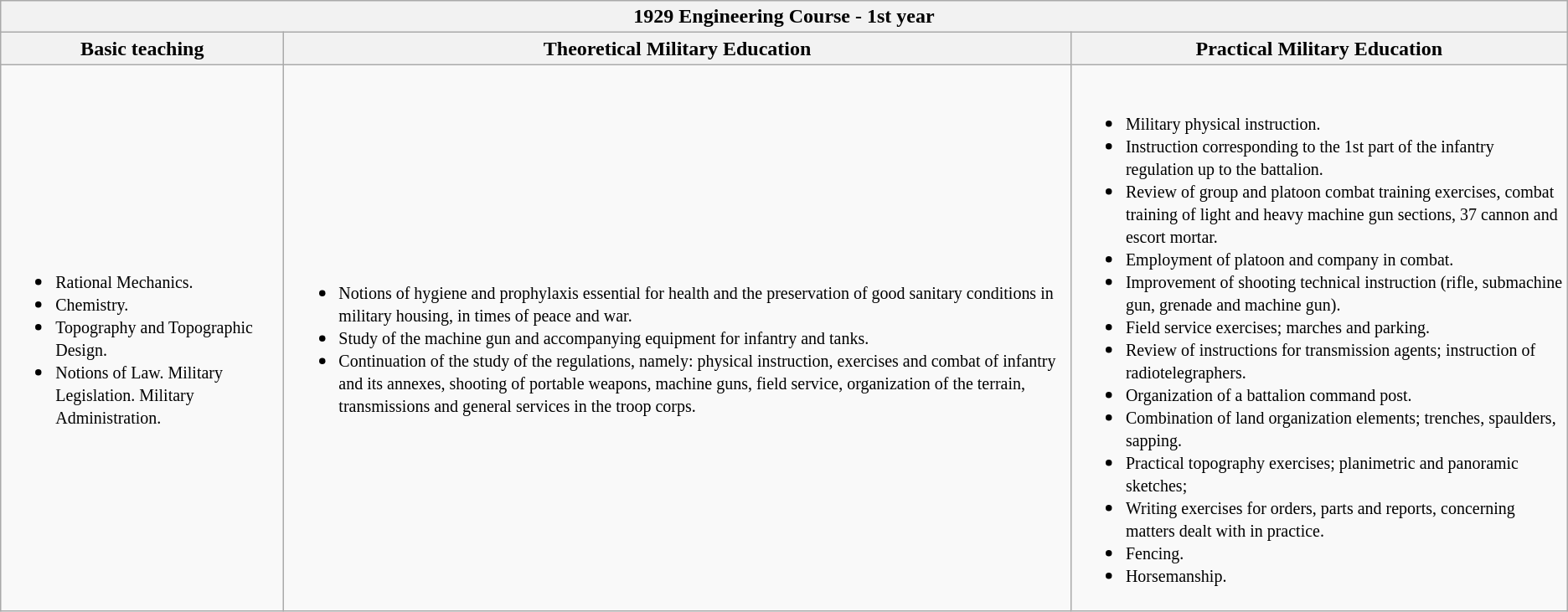<table class="wikitable mw-collapsible mw-collapsed">
<tr>
<th colspan="3">1929 Engineering Course - 1st year</th>
</tr>
<tr>
<th>Basic teaching</th>
<th>Theoretical Military Education</th>
<th>Practical Military Education</th>
</tr>
<tr>
<td><br><ul><li><small>Rational Mechanics.</small></li><li><small>Chemistry.</small></li><li><small>Topography and Topographic Design.</small></li><li><small>Notions of Law. Military Legislation. Military Administration.</small></li></ul></td>
<td><br><ul><li><small>Notions of hygiene and prophylaxis essential for health and the preservation of good sanitary conditions in military housing, in times of peace and war.</small></li><li><small>Study of the machine gun and accompanying equipment for infantry and tanks.</small></li><li><small>Continuation of the study of the regulations, namely: physical instruction, exercises and combat of infantry and its annexes, shooting of portable weapons, machine guns, field service, organization of the terrain, transmissions and general services in the troop corps.</small></li></ul></td>
<td><br><ul><li><small>Military physical instruction.</small></li><li><small>Instruction corresponding to the 1st part of the infantry regulation up to the battalion.</small></li><li><small>Review of group and platoon combat training exercises, combat training of light and heavy machine gun sections, 37 cannon and escort mortar.</small></li><li><small>Employment of platoon and company in combat.</small></li><li><small>Improvement of shooting technical instruction (rifle, submachine gun, grenade and machine gun).</small></li><li><small>Field service exercises; marches and parking.</small></li><li><small>Review of instructions for transmission agents; instruction of radiotelegraphers.</small></li><li><small>Organization of a battalion command post.</small></li><li><small>Combination of land organization elements; trenches, spaulders, sapping.</small></li><li><small>Practical topography exercises; planimetric and panoramic sketches;</small></li><li><small>Writing exercises for orders, parts and reports, concerning matters dealt with in practice.</small></li><li><small>Fencing.</small></li><li><small>Horsemanship.</small></li></ul></td>
</tr>
</table>
